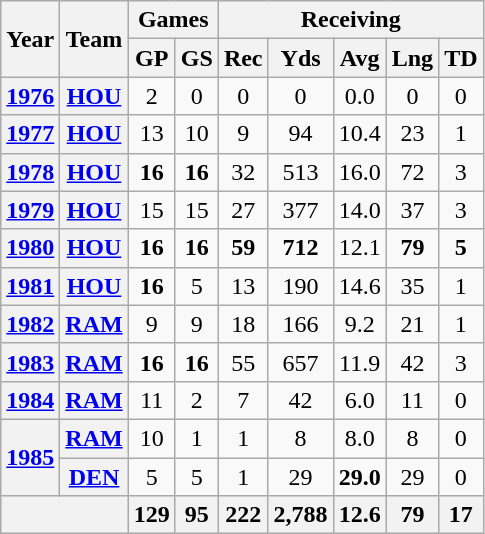<table class="wikitable" style="text-align:center">
<tr>
<th rowspan="2">Year</th>
<th rowspan="2">Team</th>
<th colspan="2">Games</th>
<th colspan="5">Receiving</th>
</tr>
<tr>
<th>GP</th>
<th>GS</th>
<th>Rec</th>
<th>Yds</th>
<th>Avg</th>
<th>Lng</th>
<th>TD</th>
</tr>
<tr>
<th><a href='#'>1976</a></th>
<th><a href='#'>HOU</a></th>
<td>2</td>
<td>0</td>
<td>0</td>
<td>0</td>
<td>0.0</td>
<td>0</td>
<td>0</td>
</tr>
<tr>
<th><a href='#'>1977</a></th>
<th><a href='#'>HOU</a></th>
<td>13</td>
<td>10</td>
<td>9</td>
<td>94</td>
<td>10.4</td>
<td>23</td>
<td>1</td>
</tr>
<tr>
<th><a href='#'>1978</a></th>
<th><a href='#'>HOU</a></th>
<td><strong>16</strong></td>
<td><strong>16</strong></td>
<td>32</td>
<td>513</td>
<td>16.0</td>
<td>72</td>
<td>3</td>
</tr>
<tr>
<th><a href='#'>1979</a></th>
<th><a href='#'>HOU</a></th>
<td>15</td>
<td>15</td>
<td>27</td>
<td>377</td>
<td>14.0</td>
<td>37</td>
<td>3</td>
</tr>
<tr>
<th><a href='#'>1980</a></th>
<th><a href='#'>HOU</a></th>
<td><strong>16</strong></td>
<td><strong>16</strong></td>
<td><strong>59</strong></td>
<td><strong>712</strong></td>
<td>12.1</td>
<td><strong>79</strong></td>
<td><strong>5</strong></td>
</tr>
<tr>
<th><a href='#'>1981</a></th>
<th><a href='#'>HOU</a></th>
<td><strong>16</strong></td>
<td>5</td>
<td>13</td>
<td>190</td>
<td>14.6</td>
<td>35</td>
<td>1</td>
</tr>
<tr>
<th><a href='#'>1982</a></th>
<th><a href='#'>RAM</a></th>
<td>9</td>
<td>9</td>
<td>18</td>
<td>166</td>
<td>9.2</td>
<td>21</td>
<td>1</td>
</tr>
<tr>
<th><a href='#'>1983</a></th>
<th><a href='#'>RAM</a></th>
<td><strong>16</strong></td>
<td><strong>16</strong></td>
<td>55</td>
<td>657</td>
<td>11.9</td>
<td>42</td>
<td>3</td>
</tr>
<tr>
<th><a href='#'>1984</a></th>
<th><a href='#'>RAM</a></th>
<td>11</td>
<td>2</td>
<td>7</td>
<td>42</td>
<td>6.0</td>
<td>11</td>
<td>0</td>
</tr>
<tr>
<th rowspan="2"><a href='#'>1985</a></th>
<th><a href='#'>RAM</a></th>
<td>10</td>
<td>1</td>
<td>1</td>
<td>8</td>
<td>8.0</td>
<td>8</td>
<td>0</td>
</tr>
<tr>
<th><a href='#'>DEN</a></th>
<td>5</td>
<td>5</td>
<td>1</td>
<td>29</td>
<td><strong>29.0</strong></td>
<td>29</td>
<td>0</td>
</tr>
<tr>
<th colspan="2"></th>
<th>129</th>
<th>95</th>
<th>222</th>
<th>2,788</th>
<th>12.6</th>
<th>79</th>
<th>17</th>
</tr>
</table>
